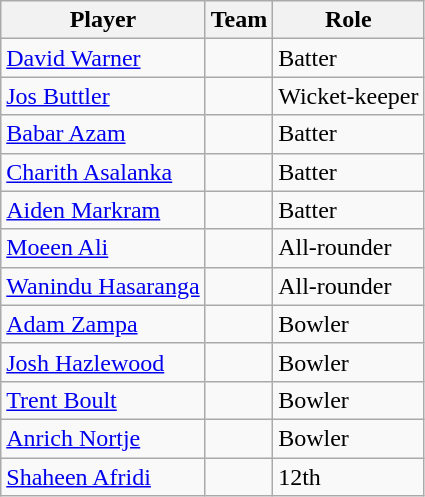<table class="wikitable">
<tr>
<th>Player</th>
<th>Team</th>
<th>Role</th>
</tr>
<tr>
<td><a href='#'>David Warner</a></td>
<td></td>
<td>Batter</td>
</tr>
<tr>
<td><a href='#'>Jos Buttler</a></td>
<td></td>
<td>Wicket-keeper</td>
</tr>
<tr>
<td><a href='#'>Babar Azam</a></td>
<td></td>
<td>Batter</td>
</tr>
<tr>
<td><a href='#'>Charith Asalanka</a></td>
<td></td>
<td>Batter</td>
</tr>
<tr>
<td><a href='#'>Aiden Markram</a></td>
<td></td>
<td>Batter</td>
</tr>
<tr>
<td><a href='#'>Moeen Ali</a></td>
<td></td>
<td>All-rounder</td>
</tr>
<tr>
<td><a href='#'>Wanindu Hasaranga</a></td>
<td></td>
<td>All-rounder</td>
</tr>
<tr>
<td><a href='#'>Adam Zampa</a></td>
<td></td>
<td>Bowler</td>
</tr>
<tr>
<td><a href='#'>Josh Hazlewood</a></td>
<td></td>
<td>Bowler</td>
</tr>
<tr>
<td><a href='#'>Trent Boult</a></td>
<td></td>
<td>Bowler</td>
</tr>
<tr>
<td><a href='#'>Anrich Nortje</a></td>
<td></td>
<td>Bowler</td>
</tr>
<tr>
<td><a href='#'>Shaheen Afridi</a></td>
<td></td>
<td>12th</td>
</tr>
</table>
